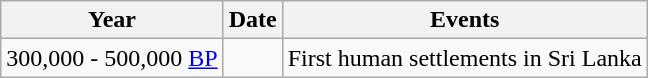<table class="wikitable">
<tr>
<th>Year</th>
<th>Date</th>
<th>Events</th>
</tr>
<tr>
<td>300,000 - 500,000 <a href='#'>BP</a></td>
<td></td>
<td>First human settlements in Sri Lanka</td>
</tr>
</table>
